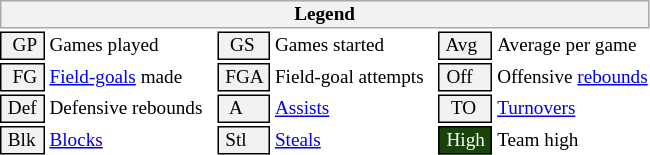<table class="toccolours" style="font-size: 80%; white-space: nowrap;">
<tr>
<th colspan="6" style="background-color: #F2F2F2; border: 1px solid #AAAAAA;">Legend</th>
</tr>
<tr>
<td style="background-color: #F2F2F2; border: 1px solid black;">  GP </td>
<td>Games played</td>
<td style="background-color: #F2F2F2; border: 1px solid black">  GS </td>
<td>Games started</td>
<td style="background-color: #F2F2F2; border: 1px solid black"> Avg </td>
<td>Average per game</td>
</tr>
<tr>
<td style="background-color: #F2F2F2; border: 1px solid black">  FG </td>
<td style="padding-right: 8px"><a href='#'>Field-goals</a> made</td>
<td style="background-color: #F2F2F2; border: 1px solid black"> FGA </td>
<td style="padding-right: 8px">Field-goal attempts</td>
<td style="background-color: #F2F2F2; border: 1px solid black;"> Off </td>
<td>Offensive <a href='#'>rebounds</a></td>
</tr>
<tr>
<td style="background-color: #F2F2F2; border: 1px solid black;"> Def </td>
<td style="padding-right: 8px">Defensive rebounds</td>
<td style="background-color: #F2F2F2; border: 1px solid black">  A </td>
<td style="padding-right: 8px"><a href='#'>Assists</a></td>
<td style="background-color: #F2F2F2; border: 1px solid black">  TO</td>
<td><a href='#'>Turnovers</a></td>
</tr>
<tr>
<td style="background-color: #F2F2F2; border: 1px solid black;"> Blk </td>
<td><a href='#'>Blocks</a></td>
<td style="background-color: #F2F2F2; border: 1px solid black"> Stl </td>
<td><a href='#'>Steals</a></td>
<td style="background:#18440a; color:#ffffff;; border: 1px solid black"> High </td>
<td>Team high</td>
</tr>
<tr>
</tr>
</table>
